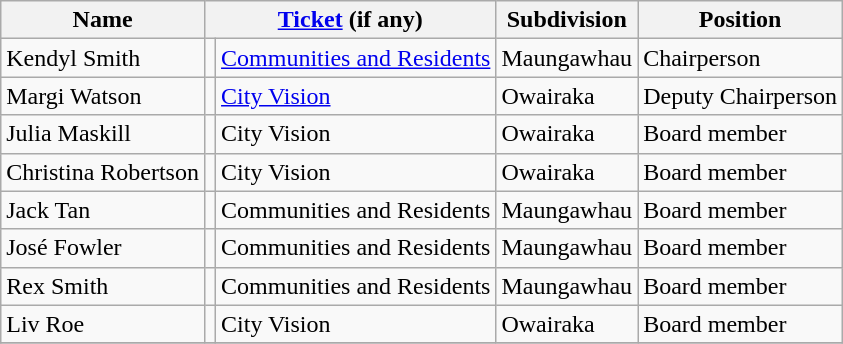<table class="wikitable">
<tr>
<th>Name</th>
<th colspan="2"><a href='#'>Ticket</a> (if any)</th>
<th>Subdivision</th>
<th>Position</th>
</tr>
<tr>
<td>Kendyl Smith</td>
<td bgcolor=></td>
<td><a href='#'>Communities and Residents</a></td>
<td>Maungawhau</td>
<td>Chairperson</td>
</tr>
<tr>
<td>Margi Watson</td>
<td bgcolor=></td>
<td><a href='#'>City Vision</a></td>
<td>Owairaka</td>
<td>Deputy Chairperson</td>
</tr>
<tr>
<td>Julia Maskill</td>
<td bgcolor=></td>
<td>City Vision</td>
<td>Owairaka</td>
<td>Board member</td>
</tr>
<tr>
<td>Christina Robertson</td>
<td bgcolor=></td>
<td>City Vision</td>
<td>Owairaka</td>
<td>Board member</td>
</tr>
<tr>
<td>Jack Tan</td>
<td bgcolor=></td>
<td>Communities and Residents</td>
<td>Maungawhau</td>
<td>Board member</td>
</tr>
<tr>
<td>José Fowler</td>
<td bgcolor=></td>
<td>Communities and Residents</td>
<td>Maungawhau</td>
<td>Board member</td>
</tr>
<tr>
<td>Rex Smith</td>
<td bgcolor=></td>
<td>Communities and Residents</td>
<td>Maungawhau</td>
<td>Board member</td>
</tr>
<tr>
<td>Liv Roe</td>
<td bgcolor=></td>
<td>City Vision</td>
<td>Owairaka</td>
<td>Board member</td>
</tr>
<tr>
</tr>
</table>
